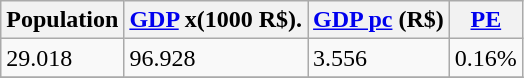<table class="wikitable" border="1">
<tr>
<th>Population </th>
<th><a href='#'>GDP</a> x(1000 R$).</th>
<th><a href='#'>GDP pc</a> (R$)</th>
<th><a href='#'>PE</a></th>
</tr>
<tr>
<td>29.018</td>
<td>96.928</td>
<td>3.556</td>
<td>0.16%</td>
</tr>
<tr>
</tr>
</table>
